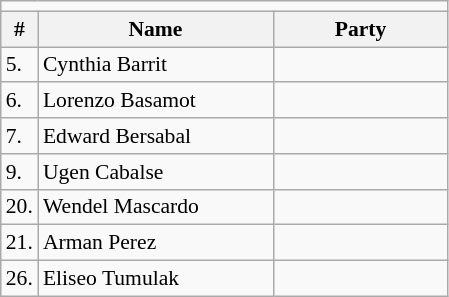<table class=wikitable style="font-size:90%">
<tr>
<td colspan=4 bgcolor=></td>
</tr>
<tr>
<th>#</th>
<th width=150px>Name</th>
<th colspan=2 width=110px>Party</th>
</tr>
<tr>
<td>5.</td>
<td>Cynthia Barrit</td>
<td></td>
</tr>
<tr>
<td>6.</td>
<td>Lorenzo Basamot</td>
<td></td>
</tr>
<tr>
<td>7.</td>
<td>Edward Bersabal</td>
<td></td>
</tr>
<tr>
<td>9.</td>
<td>Ugen Cabalse</td>
<td></td>
</tr>
<tr>
<td>20.</td>
<td>Wendel Mascardo</td>
<td></td>
</tr>
<tr>
<td>21.</td>
<td>Arman Perez</td>
<td></td>
</tr>
<tr>
<td>26.</td>
<td>Eliseo Tumulak</td>
<td></td>
</tr>
</table>
